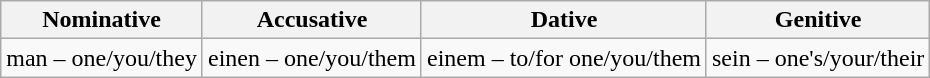<table class="wikitable">
<tr>
<th>Nominative</th>
<th>Accusative</th>
<th>Dative</th>
<th>Genitive</th>
</tr>
<tr>
<td>man – one/you/they</td>
<td>einen – one/you/them</td>
<td>einem – to/for one/you/them</td>
<td>sein – one's/your/their</td>
</tr>
</table>
